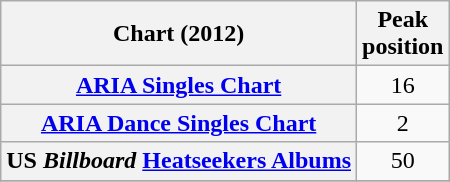<table class="wikitable sortable plainrowheaders">
<tr>
<th scope="col">Chart (2012)</th>
<th scope="col">Peak<br>position</th>
</tr>
<tr>
<th scope="row"><a href='#'>ARIA Singles Chart</a></th>
<td style="text-align:center;">16</td>
</tr>
<tr>
<th scope="row"><a href='#'>ARIA Dance Singles Chart</a></th>
<td style="text-align:center;">2</td>
</tr>
<tr>
<th scope="row">US <em>Billboard</em> <a href='#'>Heatseekers Albums</a></th>
<td style="text-align:center;">50</td>
</tr>
<tr>
</tr>
</table>
